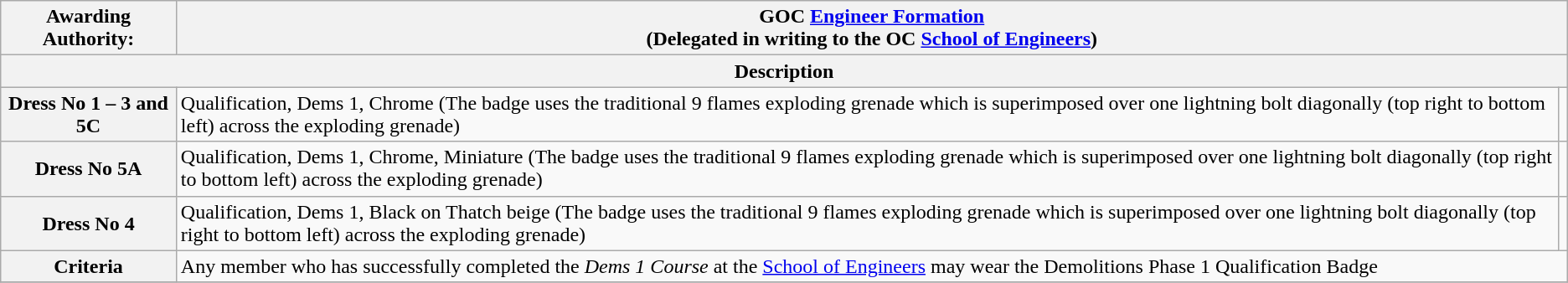<table class=wikitable style="text-align: left;">
<tr>
<th><strong>Awarding Authority</strong>:</th>
<th colspan="2">GOC <a href='#'>Engineer Formation</a><br>(Delegated in writing to the OC <a href='#'>School of Engineers</a>)</th>
</tr>
<tr>
<th colspan="3">Description</th>
</tr>
<tr>
<th>Dress No 1 – 3 and 5C</th>
<td>Qualification, Dems 1, Chrome (The badge uses the traditional 9 flames exploding grenade which is superimposed over one lightning bolt diagonally (top right to bottom left) across the exploding grenade)</td>
<td></td>
</tr>
<tr>
<th>Dress No 5A</th>
<td>Qualification, Dems 1, Chrome, Miniature (The badge uses the traditional 9 flames exploding grenade which is superimposed over one lightning bolt diagonally (top right to bottom left) across the exploding grenade)</td>
<td></td>
</tr>
<tr>
<th>Dress No 4</th>
<td>Qualification, Dems 1, Black on Thatch beige (The badge uses the traditional 9 flames exploding grenade which is superimposed over one lightning bolt diagonally (top right to bottom left) across the exploding grenade)</td>
<td></td>
</tr>
<tr>
<th>Criteria</th>
<td colspan="2">Any member who has successfully completed the <em>Dems 1 Course</em> at the <a href='#'>School of Engineers</a> may wear the Demolitions Phase 1 Qualification Badge</td>
</tr>
<tr>
</tr>
</table>
